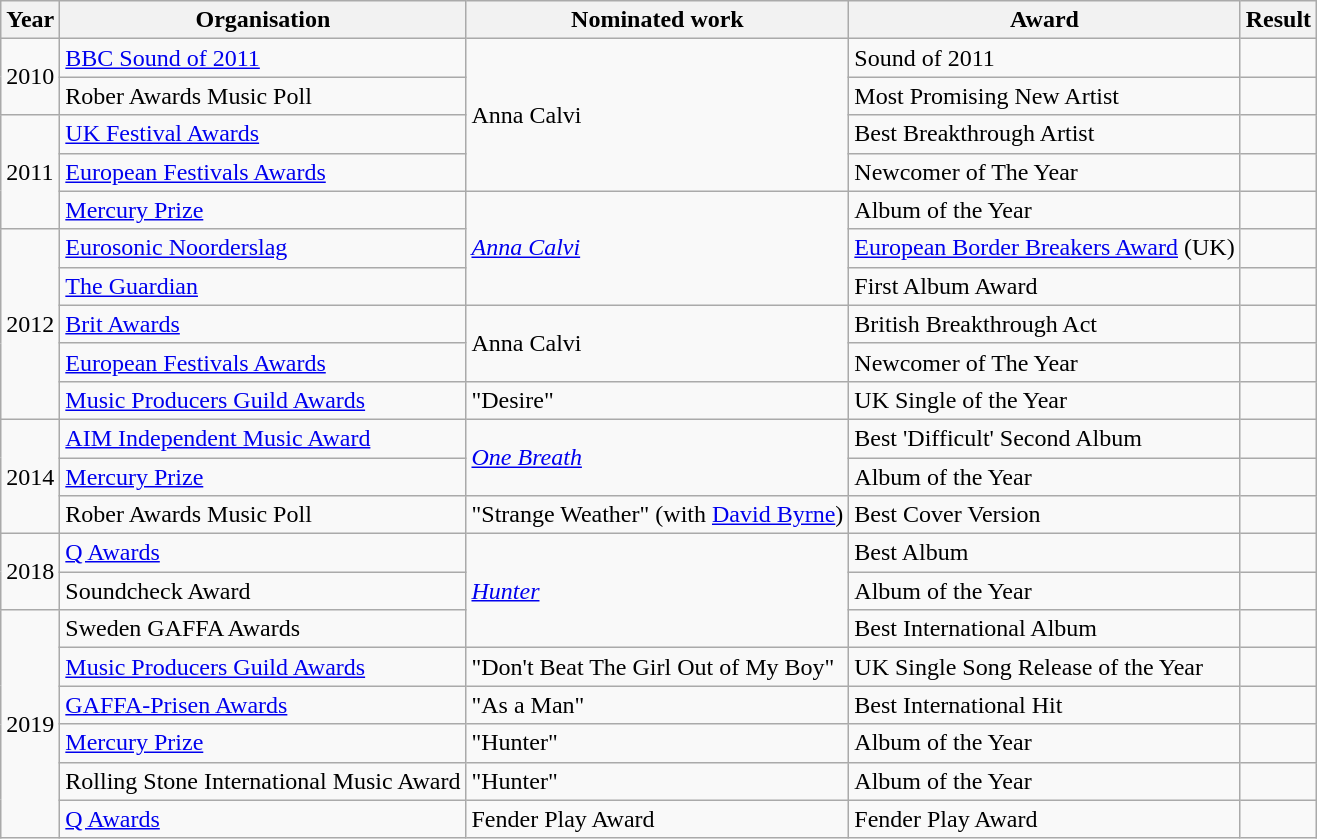<table class="wikitable">
<tr>
<th>Year</th>
<th>Organisation</th>
<th>Nominated work</th>
<th>Award</th>
<th>Result</th>
</tr>
<tr>
<td rowspan=2>2010</td>
<td><a href='#'>BBC Sound of 2011</a></td>
<td rowspan=4>Anna Calvi</td>
<td>Sound of 2011</td>
<td></td>
</tr>
<tr>
<td>Rober Awards Music Poll</td>
<td>Most Promising New Artist</td>
<td></td>
</tr>
<tr>
<td rowspan=3>2011</td>
<td><a href='#'>UK Festival Awards</a></td>
<td>Best Breakthrough Artist</td>
<td></td>
</tr>
<tr>
<td><a href='#'>European Festivals Awards</a></td>
<td>Newcomer of The Year</td>
<td></td>
</tr>
<tr>
<td><a href='#'>Mercury Prize</a></td>
<td rowspan=3><em><a href='#'>Anna Calvi</a></em></td>
<td>Album of the Year</td>
<td></td>
</tr>
<tr>
<td rowspan=5>2012</td>
<td><a href='#'>Eurosonic Noorderslag</a></td>
<td><a href='#'>European Border Breakers Award</a> (UK)</td>
<td></td>
</tr>
<tr>
<td><a href='#'>The Guardian</a></td>
<td>First Album Award</td>
<td></td>
</tr>
<tr>
<td><a href='#'>Brit Awards</a></td>
<td rowspan="2">Anna Calvi</td>
<td>British Breakthrough Act</td>
<td></td>
</tr>
<tr>
<td><a href='#'>European Festivals Awards</a></td>
<td>Newcomer of The Year</td>
<td></td>
</tr>
<tr>
<td><a href='#'>Music Producers Guild Awards</a></td>
<td>"Desire"</td>
<td>UK Single of the Year</td>
<td></td>
</tr>
<tr>
<td rowspan="3">2014</td>
<td><a href='#'>AIM Independent Music Award</a></td>
<td rowspan="2"><em><a href='#'>One Breath</a></em></td>
<td>Best 'Difficult' Second Album</td>
<td></td>
</tr>
<tr>
<td><a href='#'>Mercury Prize</a></td>
<td>Album of the Year</td>
<td></td>
</tr>
<tr>
<td>Rober Awards Music Poll</td>
<td>"Strange Weather" (with <a href='#'>David Byrne</a>)</td>
<td>Best Cover Version</td>
<td></td>
</tr>
<tr>
<td rowspan="2">2018</td>
<td><a href='#'>Q Awards</a></td>
<td rowspan="3"><em><a href='#'>Hunter</a></em></td>
<td>Best Album</td>
<td></td>
</tr>
<tr>
<td>Soundcheck Award</td>
<td Best Album>Album of the Year</td>
<td></td>
</tr>
<tr>
<td rowspan="6">2019</td>
<td>Sweden GAFFA Awards</td>
<td>Best International Album</td>
<td></td>
</tr>
<tr>
<td><a href='#'>Music Producers Guild Awards</a></td>
<td>"Don't Beat The Girl Out of My Boy"</td>
<td>UK Single Song Release of the Year</td>
<td></td>
</tr>
<tr>
<td><a href='#'>GAFFA-Prisen Awards</a></td>
<td>"As a Man"</td>
<td>Best International Hit</td>
<td></td>
</tr>
<tr>
<td><a href='#'>Mercury Prize</a></td>
<td>"Hunter"</td>
<td>Album of the Year</td>
<td></td>
</tr>
<tr>
<td>Rolling Stone International Music Award</td>
<td>"Hunter"</td>
<td Sound>Album of the Year</td>
<td></td>
</tr>
<tr>
<td><a href='#'>Q Awards</a></td>
<td>Fender Play Award</td>
<td>Fender Play Award</td>
<td></td>
</tr>
</table>
